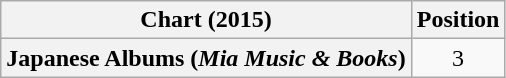<table class="wikitable sortable plainrowheaders" style="text-align:center">
<tr>
<th scope="col">Chart (2015)</th>
<th scope="col">Position</th>
</tr>
<tr>
<th scope="row">Japanese Albums  (<em>Mia Music & Books</em>)</th>
<td>3</td>
</tr>
</table>
